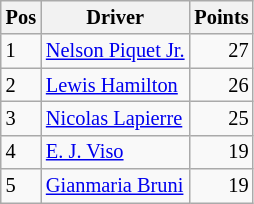<table class="wikitable" style="font-size: 85%;">
<tr>
<th>Pos</th>
<th>Driver</th>
<th>Points</th>
</tr>
<tr>
<td>1</td>
<td> <a href='#'>Nelson Piquet Jr.</a></td>
<td align="right">27</td>
</tr>
<tr>
<td>2</td>
<td> <a href='#'>Lewis Hamilton</a></td>
<td align="right">26</td>
</tr>
<tr>
<td>3</td>
<td> <a href='#'>Nicolas Lapierre</a></td>
<td align="right">25</td>
</tr>
<tr>
<td>4</td>
<td> <a href='#'>E. J. Viso</a></td>
<td align="right">19</td>
</tr>
<tr>
<td>5</td>
<td> <a href='#'>Gianmaria Bruni</a></td>
<td align="right">19</td>
</tr>
</table>
